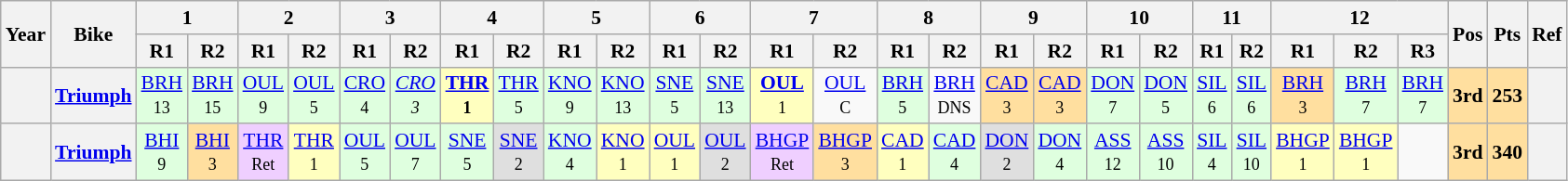<table class="wikitable" style="text-align:center; font-size:90%">
<tr>
<th valign="middle" rowspan=2>Year</th>
<th valign="middle" rowspan=2>Bike</th>
<th colspan=2>1</th>
<th colspan=2>2</th>
<th colspan=2>3</th>
<th colspan=2>4</th>
<th colspan=2>5</th>
<th colspan=2>6</th>
<th colspan=2>7</th>
<th colspan=2>8</th>
<th colspan=2>9</th>
<th colspan=2>10</th>
<th colspan=2>11</th>
<th colspan=3>12</th>
<th rowspan=2>Pos</th>
<th rowspan=2>Pts</th>
<th rowspan=2>Ref</th>
</tr>
<tr>
<th>R1</th>
<th>R2</th>
<th>R1</th>
<th>R2</th>
<th>R1</th>
<th>R2</th>
<th>R1</th>
<th>R2</th>
<th>R1</th>
<th>R2</th>
<th>R1</th>
<th>R2</th>
<th>R1</th>
<th>R2</th>
<th>R1</th>
<th>R2</th>
<th>R1</th>
<th>R2</th>
<th>R1</th>
<th>R2</th>
<th>R1</th>
<th>R2</th>
<th>R1</th>
<th>R2</th>
<th>R3</th>
</tr>
<tr>
<th></th>
<th><a href='#'>Triumph</a></th>
<td style="background:#DFFFDF;"><a href='#'>BRH</a><br><small>13</small></td>
<td style="background:#DFFFDF;"><a href='#'>BRH</a><br><small>15</small></td>
<td style="background:#DFFFDF;"><a href='#'>OUL</a><br><small>9</small></td>
<td style="background:#DFFFDF;"><a href='#'>OUL</a><br><small>5</small></td>
<td style="background:#DFFFDF;"><a href='#'>CRO</a><br><small>4</small></td>
<td style="background:#DFFFDF;"><em><a href='#'>CRO</a><br><small>3</small></em></td>
<td style="background:#FFFFBF;"><strong><a href='#'>THR</a><br><small>1</small></strong></td>
<td style="background:#DFFFDF;"><a href='#'>THR</a><br><small>5</small></td>
<td style="background:#DFFFDF;"><a href='#'>KNO</a><br><small>9</small></td>
<td style="background:#DFFFDF;"><a href='#'>KNO</a><br><small>13</small></td>
<td style="background:#DFFFDF;"><a href='#'>SNE</a><br><small>5</small></td>
<td style="background:#DFFFDF;"><a href='#'>SNE</a><br><small>13</small></td>
<td style="background:#FFFFBF;"><strong><a href='#'>OUL</a></strong><br><small>1</small></td>
<td><a href='#'>OUL</a><br><small>C</small></td>
<td style="background:#DFFFDF;"><a href='#'>BRH</a><br><small>5</small></td>
<td><a href='#'>BRH</a><br><small>DNS</small></td>
<td style="background:#FFDF9F;"><a href='#'>CAD</a><br><small>3</small></td>
<td style="background:#FFDF9F;"><a href='#'>CAD</a><br><small>3</small></td>
<td style="background:#DFFFDF;"><a href='#'>DON</a><br><small>7</small></td>
<td style="background:#DFFFDF;"><a href='#'>DON</a><br><small>5</small></td>
<td style="background:#DFFFDF;"><a href='#'>SIL</a><br><small>6</small></td>
<td style="background:#DFFFDF;"><a href='#'>SIL</a><br><small>6</small></td>
<td style="background:#FFDF9F;"><a href='#'>BRH</a><br><small>3</small></td>
<td style="background:#DFFFDF;"><a href='#'>BRH</a><br><small>7</small></td>
<td style="background:#DFFFDF;"><a href='#'>BRH</a><br><small>7</small></td>
<td style="background:#FFDF9F;"><strong>3rd</strong></td>
<td style="background:#FFDF9F;"><strong>253</strong></td>
<th></th>
</tr>
<tr>
<th></th>
<th><a href='#'>Triumph</a></th>
<td style="background:#DFFFDF;"><a href='#'>BHI</a><br><small>9</small></td>
<td style="background:#FFDF9F;"><a href='#'>BHI</a><br><small>3</small></td>
<td style="background:#EFCFFF;"><a href='#'>THR</a><br><small>Ret</small></td>
<td style="background:#FFFFBF;"><a href='#'>THR</a><br><small>1</small></td>
<td style="background:#DFFFDF;"><a href='#'>OUL</a><br><small>5</small></td>
<td style="background:#DFFFDF;"><a href='#'>OUL</a><br><small>7</small></td>
<td style="background:#DFFFDF;"><a href='#'>SNE</a><br><small>5</small></td>
<td style="background:#DFDFDF;"><a href='#'>SNE</a><br><small>2</small></td>
<td style="background:#DFFFDF;"><a href='#'>KNO</a><br><small>4</small></td>
<td style="background:#FFFFBF;"><a href='#'>KNO</a><br><small>1</small></td>
<td style="background:#FFFFBF;"><a href='#'>OUL</a><br><small>1</small></td>
<td style="background:#DFDFDF;"><a href='#'>OUL</a><br><small>2</small></td>
<td style="background:#EFCFFF;"><a href='#'>BHGP</a><br><small>Ret</small></td>
<td style="background:#FFDF9F;"><a href='#'>BHGP</a><br><small>3</small></td>
<td style="background:#FFFFBF;"><a href='#'>CAD</a><br><small>1</small></td>
<td style="background:#DFFFDF;"><a href='#'>CAD</a><br><small>4</small></td>
<td style="background:#DFDFDF;"><a href='#'>DON</a><br><small>2</small></td>
<td style="background:#DFFFDF;"><a href='#'>DON</a><br><small>4</small></td>
<td style="background:#DFFFDF;"><a href='#'>ASS</a><br><small>12</small></td>
<td style="background:#DFFFDF;"><a href='#'>ASS</a><br><small>10</small></td>
<td style="background:#DFFFDF;"><a href='#'>SIL</a><br><small>4</small></td>
<td style="background:#DFFFDF;"><a href='#'>SIL</a><br><small>10</small></td>
<td style="background:#FFFFBF;"><a href='#'>BHGP</a><br><small>1</small></td>
<td style="background:#FFFFBF;"><a href='#'>BHGP</a><br><small>1</small></td>
<td></td>
<td style="background:#FFDF9F;"><strong>3rd</strong></td>
<td style="background:#FFDF9F;"><strong>340</strong></td>
<th></th>
</tr>
</table>
